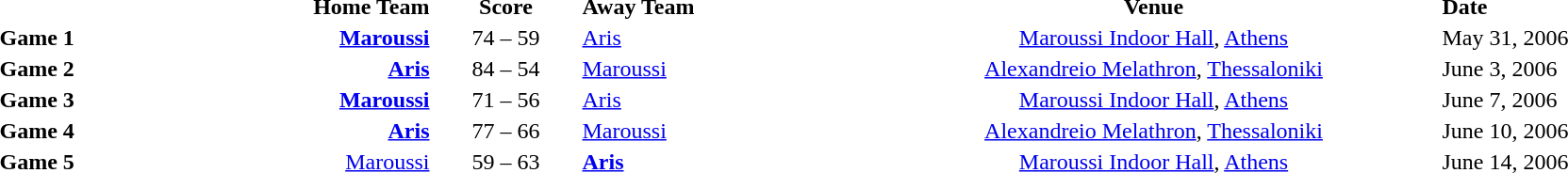<table style="text-align:center" cellpadding=1 border=0>
<tr>
<th width=100></th>
<th width=200 align=right>Home Team</th>
<th width=100>Score</th>
<th width=200 align=left>Away Team</th>
<th width=400>Venue</th>
<th width=200 align=left>Date</th>
</tr>
<tr>
<td align=left><strong>Game 1</strong></td>
<td align=right><strong><a href='#'>Maroussi</a></strong></td>
<td>74 – 59</td>
<td align=left><a href='#'>Aris</a></td>
<td><a href='#'>Maroussi Indoor Hall</a>, <a href='#'>Athens</a></td>
<td align=left>May 31, 2006</td>
</tr>
<tr>
<td align=left><strong>Game 2</strong></td>
<td align=right><strong><a href='#'>Aris</a></strong></td>
<td>84 – 54</td>
<td align=left><a href='#'>Maroussi</a></td>
<td><a href='#'>Alexandreio Melathron</a>, <a href='#'>Thessaloniki</a></td>
<td align=left>June 3, 2006</td>
</tr>
<tr>
<td align=left><strong>Game 3</strong></td>
<td align=right><strong><a href='#'>Maroussi</a></strong></td>
<td>71 – 56</td>
<td align=left><a href='#'>Aris</a></td>
<td><a href='#'>Maroussi Indoor Hall</a>, <a href='#'>Athens</a></td>
<td align=left>June 7, 2006</td>
</tr>
<tr>
<td align=left><strong>Game 4</strong></td>
<td align=right><strong><a href='#'>Aris</a></strong></td>
<td>77 – 66</td>
<td align=left><a href='#'>Maroussi</a></td>
<td><a href='#'>Alexandreio Melathron</a>, <a href='#'>Thessaloniki</a></td>
<td align=left>June 10, 2006</td>
</tr>
<tr>
<td align=left><strong>Game 5</strong></td>
<td align=right><a href='#'>Maroussi</a></td>
<td>59 – 63</td>
<td align=left><strong><a href='#'>Aris</a></strong></td>
<td><a href='#'>Maroussi Indoor Hall</a>, <a href='#'>Athens</a></td>
<td align=left>June 14, 2006</td>
</tr>
</table>
